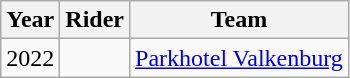<table class="wikitable">
<tr>
<th>Year</th>
<th>Rider</th>
<th>Team</th>
</tr>
<tr>
<td>2022</td>
<td></td>
<td><a href='#'>Parkhotel Valkenburg</a></td>
</tr>
</table>
